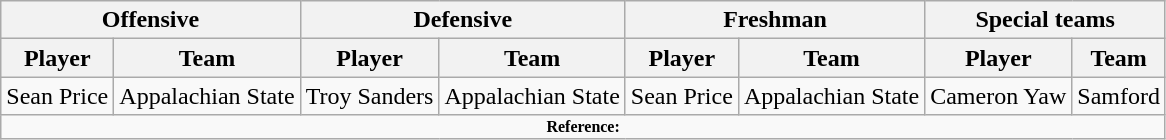<table class="wikitable" border="1">
<tr>
<th colspan="2">Offensive</th>
<th colspan="2">Defensive</th>
<th colspan="2">Freshman</th>
<th colspan="2">Special teams</th>
</tr>
<tr>
<th>Player</th>
<th>Team</th>
<th>Player</th>
<th>Team</th>
<th>Player</th>
<th>Team</th>
<th>Player</th>
<th>Team</th>
</tr>
<tr>
<td>Sean Price</td>
<td>Appalachian State</td>
<td>Troy Sanders</td>
<td>Appalachian State</td>
<td>Sean Price</td>
<td>Appalachian State</td>
<td>Cameron Yaw</td>
<td>Samford</td>
</tr>
<tr>
<td colspan="8" style="font-size: 8pt" align="center"><strong>Reference:</strong></td>
</tr>
</table>
